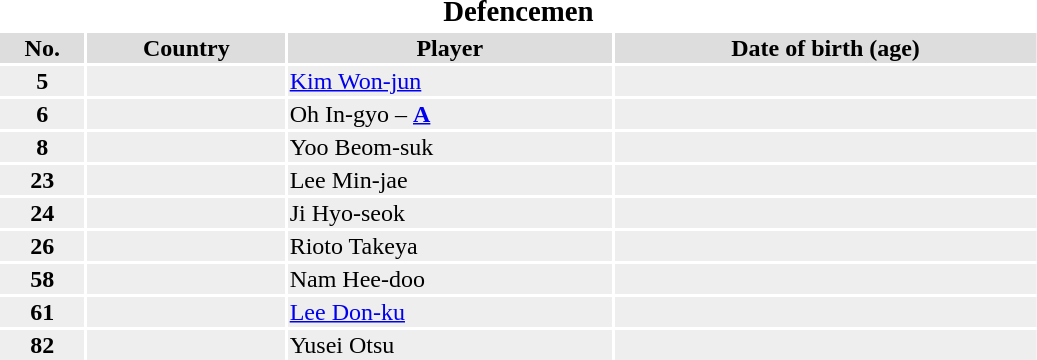<table width=55%>
<tr>
<th colspan=7><big>Defencemen</big></th>
</tr>
<tr bgcolor="#dddddd">
<th>No.</th>
<th>Country</th>
<th>Player</th>
<th>Date of birth (age)</th>
</tr>
<tr bgcolor="#eeeeee">
<td align=center><strong>5</strong></td>
<td align=center></td>
<td><a href='#'>Kim Won-jun</a></td>
<td></td>
</tr>
<tr bgcolor="#eeeeee">
<td align=center><strong>6</strong></td>
<td align=center></td>
<td>Oh In-gyo – <strong><a href='#'>A</a></strong></td>
<td></td>
</tr>
<tr bgcolor="#eeeeee">
<td align=center><strong>8</strong></td>
<td align=center></td>
<td>Yoo Beom-suk</td>
<td></td>
</tr>
<tr bgcolor="#eeeeee">
<td align=center><strong>23</strong></td>
<td align=center></td>
<td>Lee Min-jae</td>
<td></td>
</tr>
<tr bgcolor="#eeeeee">
<td align=center><strong>24</strong></td>
<td align=center></td>
<td>Ji Hyo-seok</td>
<td></td>
</tr>
<tr bgcolor="#eeeeee">
<td align=center><strong>26</strong></td>
<td align=center></td>
<td>Rioto Takeya</td>
<td></td>
</tr>
<tr bgcolor="#eeeeee">
<td align=center><strong>58</strong></td>
<td align=center></td>
<td>Nam Hee-doo</td>
<td></td>
</tr>
<tr bgcolor="#eeeeee">
<td align=center><strong>61</strong></td>
<td align=center></td>
<td><a href='#'>Lee Don-ku</a></td>
<td></td>
</tr>
<tr bgcolor="#eeeeee">
<td align=center><strong>82</strong></td>
<td align=center></td>
<td>Yusei Otsu</td>
<td></td>
</tr>
</table>
